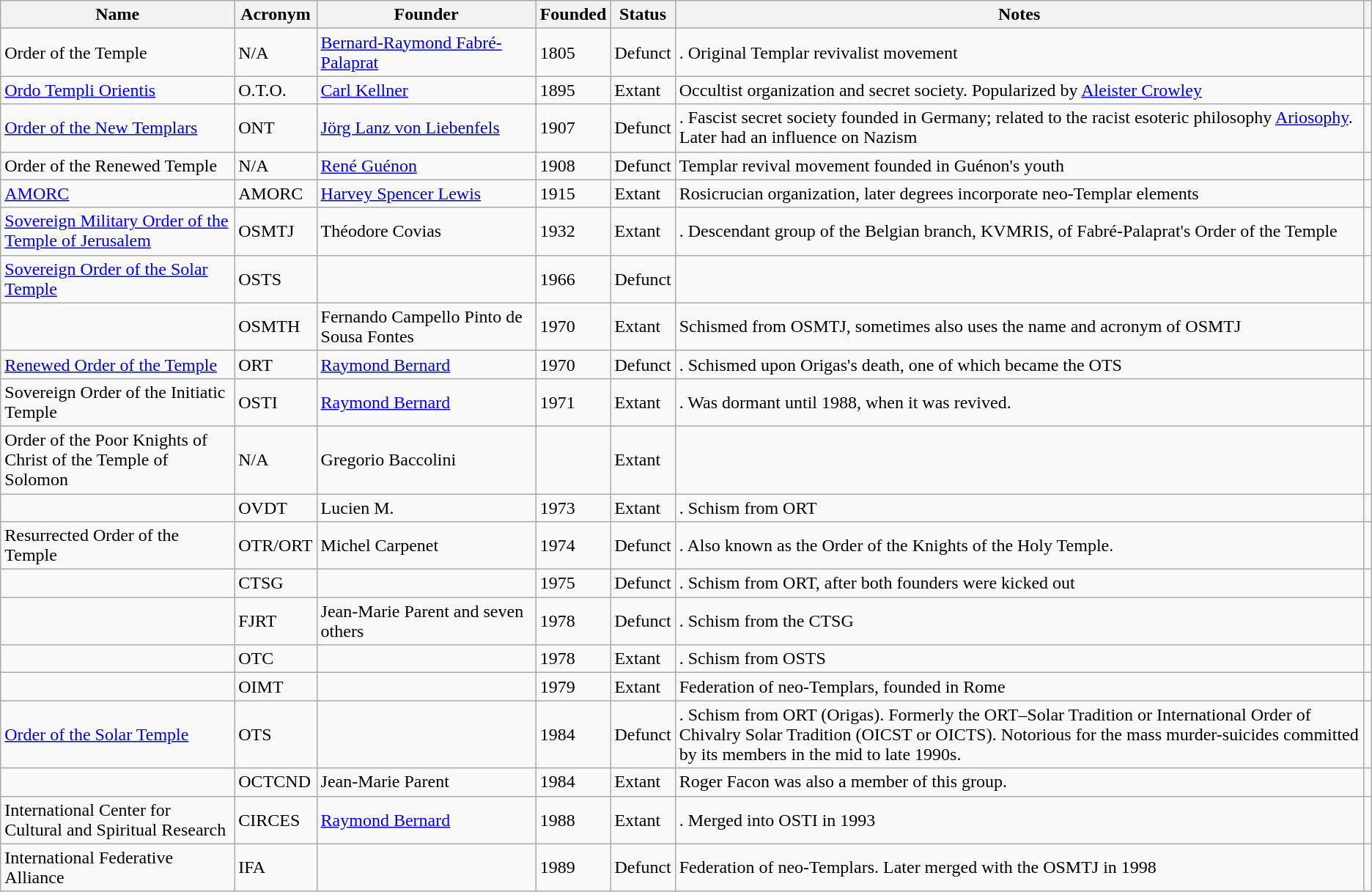<table class="wikitable sortable plainrowheaders">
<tr>
<th scope="col">Name</th>
<th scope="col">Acronym</th>
<th style="width:12em;" scope="col">Founder</th>
<th scope="col">Founded</th>
<th scope="col">Status</th>
<th class="unsortable" scope="col">Notes</th>
<th class="unsortable" scope="col"></th>
</tr>
<tr>
<td>Order of the Temple</td>
<td>N/A</td>
<td><a href='#'>Bernard-Raymond Fabré-Palaprat</a></td>
<td>1805</td>
<td>Defunct</td>
<td>. Original Templar revivalist movement</td>
<td></td>
</tr>
<tr>
<td><a href='#'>Ordo Templi Orientis</a></td>
<td>O.T.O.</td>
<td><a href='#'>Carl Kellner</a></td>
<td>1895</td>
<td>Extant</td>
<td>Occultist organization and secret society. Popularized by <a href='#'>Aleister Crowley</a></td>
<td></td>
</tr>
<tr>
<td><a href='#'>Order of the New Templars</a></td>
<td>ONT</td>
<td><a href='#'>Jörg Lanz von Liebenfels</a></td>
<td>1907</td>
<td>Defunct</td>
<td>. Fascist secret society founded in Germany; related to the racist esoteric philosophy <a href='#'>Ariosophy</a>. Later had an influence on Nazism</td>
<td></td>
</tr>
<tr>
<td>Order of the Renewed Temple</td>
<td>N/A</td>
<td><a href='#'>René Guénon</a></td>
<td>1908</td>
<td>Defunct</td>
<td>Templar revival movement founded in Guénon's youth</td>
<td></td>
</tr>
<tr>
<td><a href='#'>AMORC</a></td>
<td>AMORC</td>
<td><a href='#'>Harvey Spencer Lewis</a></td>
<td>1915</td>
<td>Extant</td>
<td>Rosicrucian organization, later degrees incorporate neo-Templar elements</td>
<td></td>
</tr>
<tr>
<td><a href='#'>Sovereign Military Order of the Temple of Jerusalem</a></td>
<td>OSMTJ</td>
<td>Théodore Covias</td>
<td>1932</td>
<td>Extant</td>
<td>. Descendant group of the Belgian branch, KVMRIS, of Fabré-Palaprat's Order of the Temple</td>
<td></td>
</tr>
<tr>
<td><a href='#'>Sovereign Order of the Solar Temple</a></td>
<td>OSTS</td>
<td></td>
<td>1966</td>
<td>Defunct</td>
<td></td>
<td></td>
</tr>
<tr>
<td></td>
<td>OSMTH</td>
<td>Fernando Campello Pinto de Sousa Fontes</td>
<td>1970</td>
<td>Extant</td>
<td>Schismed from OSMTJ, sometimes also uses the name and acronym of OSMTJ</td>
<td></td>
</tr>
<tr>
<td><a href='#'>Renewed Order of the Temple</a></td>
<td>ORT</td>
<td><a href='#'>Raymond Bernard</a></td>
<td>1970</td>
<td>Defunct</td>
<td>. Schismed upon Origas's death, one of which became the OTS</td>
<td></td>
</tr>
<tr>
<td>Sovereign Order of the Initiatic Temple</td>
<td>OSTI</td>
<td><a href='#'>Raymond Bernard</a></td>
<td>1971</td>
<td>Extant</td>
<td>. Was dormant until 1988, when it was revived.</td>
<td></td>
</tr>
<tr>
<td>Order of the Poor Knights of Christ of the Temple of Solomon</td>
<td>N/A</td>
<td>Gregorio Baccolini</td>
<td></td>
<td>Extant</td>
<td></td>
<td></td>
</tr>
<tr>
<td></td>
<td>OVDT</td>
<td>Lucien M.</td>
<td>1973</td>
<td>Extant</td>
<td>. Schism from ORT</td>
<td></td>
</tr>
<tr>
<td>Resurrected Order of the Temple</td>
<td>OTR/ORT</td>
<td>Michel Carpenet</td>
<td>1974</td>
<td>Defunct</td>
<td>. Also known as the Order of the Knights of the Holy Temple.</td>
<td></td>
</tr>
<tr>
<td></td>
<td>CTSG</td>
<td></td>
<td>1975</td>
<td>Defunct</td>
<td>. Schism from ORT, after both founders were kicked out</td>
<td></td>
</tr>
<tr>
<td></td>
<td>FJRT</td>
<td>Jean-Marie Parent and seven others</td>
<td>1978</td>
<td>Defunct</td>
<td>. Schism from the CTSG</td>
<td></td>
</tr>
<tr>
<td></td>
<td>OTC</td>
<td></td>
<td>1978</td>
<td>Extant</td>
<td>. Schism from OSTS</td>
<td></td>
</tr>
<tr>
<td></td>
<td>OIMT</td>
<td></td>
<td>1979</td>
<td>Extant</td>
<td>Federation of neo-Templars, founded in Rome</td>
<td></td>
</tr>
<tr>
<td><a href='#'>Order of the Solar Temple</a></td>
<td>OTS</td>
<td></td>
<td>1984</td>
<td>Defunct</td>
<td>. Schism from ORT (Origas). Formerly the ORT–Solar Tradition or International Order of Chivalry Solar Tradition (OICST or OICTS). Notorious for the mass murder-suicides committed by its members in the mid to late 1990s.</td>
<td></td>
</tr>
<tr>
<td></td>
<td>OCTCND</td>
<td>Jean-Marie Parent</td>
<td>1984</td>
<td>Extant</td>
<td>Roger Facon was also a member of this group.</td>
<td></td>
</tr>
<tr>
<td>International Center for Cultural and Spiritual Research</td>
<td>CIRCES</td>
<td><a href='#'>Raymond Bernard</a></td>
<td>1988</td>
<td>Extant</td>
<td>. Merged into OSTI in 1993</td>
<td></td>
</tr>
<tr>
<td>International Federative Alliance</td>
<td>IFA</td>
<td></td>
<td>1989</td>
<td>Defunct</td>
<td>Federation of neo-Templars. Later merged with the OSMTJ in 1998</td>
<td></td>
</tr>
</table>
